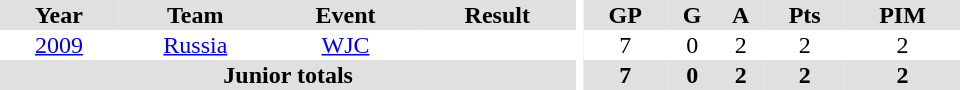<table border="0" cellpadding="1" cellspacing="0" ID="Table3" style="text-align:center; width:40em">
<tr ALIGN="center" bgcolor="#e0e0e0">
<th>Year</th>
<th>Team</th>
<th>Event</th>
<th>Result</th>
<th rowspan="99" bgcolor="#ffffff"></th>
<th>GP</th>
<th>G</th>
<th>A</th>
<th>Pts</th>
<th>PIM</th>
</tr>
<tr>
<td><a href='#'>2009</a></td>
<td><a href='#'>Russia</a></td>
<td><a href='#'>WJC</a></td>
<td></td>
<td>7</td>
<td>0</td>
<td>2</td>
<td>2</td>
<td>2</td>
</tr>
<tr bgcolor=#e0e0e0>
<th colspan="4">Junior totals</th>
<th>7</th>
<th>0</th>
<th>2</th>
<th>2</th>
<th>2</th>
</tr>
</table>
